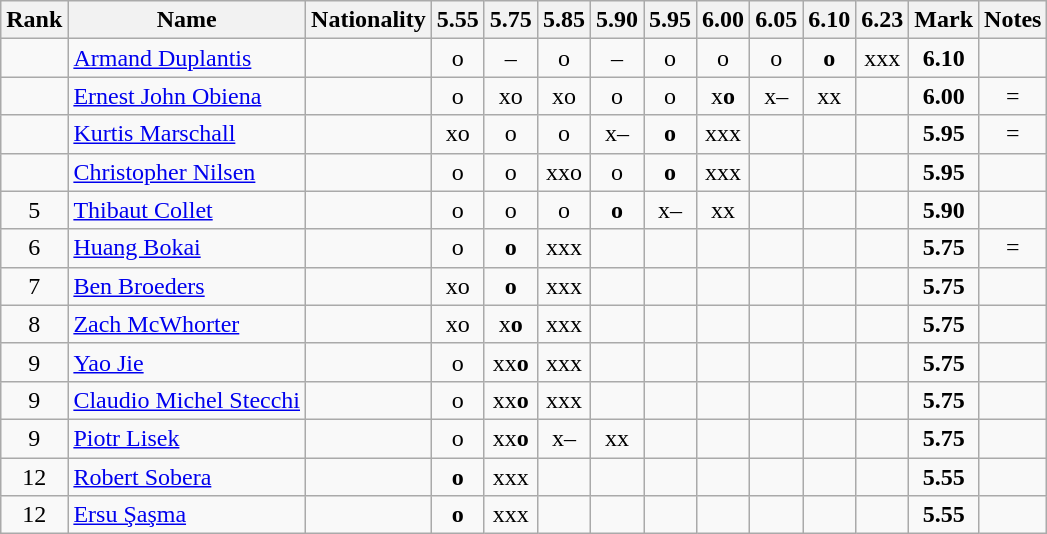<table class="wikitable sortable" style="text-align:center">
<tr>
<th>Rank</th>
<th>Name</th>
<th>Nationality</th>
<th>5.55</th>
<th>5.75</th>
<th>5.85</th>
<th>5.90</th>
<th>5.95</th>
<th>6.00</th>
<th>6.05</th>
<th>6.10</th>
<th>6.23</th>
<th>Mark</th>
<th>Notes</th>
</tr>
<tr>
<td></td>
<td align=left><a href='#'>Armand Duplantis</a></td>
<td align=left></td>
<td>o</td>
<td>–</td>
<td>o</td>
<td>–</td>
<td>o</td>
<td>o</td>
<td>o</td>
<td><strong>o</strong></td>
<td>xxx</td>
<td><strong>6.10</strong></td>
<td></td>
</tr>
<tr>
<td></td>
<td align=left><a href='#'>Ernest John Obiena</a></td>
<td align=left></td>
<td>o</td>
<td>xo</td>
<td>xo</td>
<td>o</td>
<td>o</td>
<td>x<strong>o</strong></td>
<td>x–</td>
<td>xx</td>
<td></td>
<td><strong>6.00</strong></td>
<td>=</td>
</tr>
<tr>
<td></td>
<td align=left><a href='#'>Kurtis Marschall</a></td>
<td align=left></td>
<td>xo</td>
<td>o</td>
<td>o</td>
<td>x–</td>
<td><strong>o</strong></td>
<td>xxx</td>
<td></td>
<td></td>
<td></td>
<td><strong>5.95</strong></td>
<td>=</td>
</tr>
<tr>
<td></td>
<td align=left><a href='#'>Christopher Nilsen</a></td>
<td align=left></td>
<td>o</td>
<td>o</td>
<td>xxo</td>
<td>o</td>
<td><strong>o</strong></td>
<td>xxx</td>
<td></td>
<td></td>
<td></td>
<td><strong>5.95</strong></td>
<td></td>
</tr>
<tr>
<td>5</td>
<td align=left><a href='#'>Thibaut Collet</a></td>
<td align=left></td>
<td>o</td>
<td>o</td>
<td>o</td>
<td><strong>o</strong></td>
<td>x–</td>
<td>xx</td>
<td></td>
<td></td>
<td></td>
<td><strong>5.90</strong></td>
<td></td>
</tr>
<tr>
<td>6</td>
<td align=left><a href='#'>Huang Bokai</a></td>
<td align=left></td>
<td>o</td>
<td><strong>o</strong></td>
<td>xxx</td>
<td></td>
<td></td>
<td></td>
<td></td>
<td></td>
<td></td>
<td><strong>5.75</strong></td>
<td>=</td>
</tr>
<tr>
<td>7</td>
<td align=left><a href='#'>Ben Broeders</a></td>
<td align=left></td>
<td>xo</td>
<td><strong>o</strong></td>
<td>xxx</td>
<td></td>
<td></td>
<td></td>
<td></td>
<td></td>
<td></td>
<td><strong>5.75</strong></td>
<td></td>
</tr>
<tr>
<td>8</td>
<td align=left><a href='#'>Zach McWhorter</a></td>
<td align=left></td>
<td>xo</td>
<td>x<strong>o</strong></td>
<td>xxx</td>
<td></td>
<td></td>
<td></td>
<td></td>
<td></td>
<td></td>
<td><strong>5.75</strong></td>
<td></td>
</tr>
<tr>
<td>9</td>
<td align=left><a href='#'>Yao Jie</a></td>
<td align=left></td>
<td>o</td>
<td>xx<strong>o</strong></td>
<td>xxx</td>
<td></td>
<td></td>
<td></td>
<td></td>
<td></td>
<td></td>
<td><strong>5.75</strong></td>
<td></td>
</tr>
<tr>
<td>9</td>
<td align=left><a href='#'>Claudio Michel Stecchi</a></td>
<td align=left></td>
<td>o</td>
<td>xx<strong>o</strong></td>
<td>xxx</td>
<td></td>
<td></td>
<td></td>
<td></td>
<td></td>
<td></td>
<td><strong>5.75</strong></td>
<td></td>
</tr>
<tr>
<td>9</td>
<td align=left><a href='#'>Piotr Lisek</a></td>
<td align=left></td>
<td>o</td>
<td>xx<strong>o</strong></td>
<td>x–</td>
<td>xx</td>
<td></td>
<td></td>
<td></td>
<td></td>
<td></td>
<td><strong>5.75</strong></td>
<td></td>
</tr>
<tr>
<td>12</td>
<td align=left><a href='#'>Robert Sobera</a></td>
<td align=left></td>
<td><strong>o</strong></td>
<td>xxx</td>
<td></td>
<td></td>
<td></td>
<td></td>
<td></td>
<td></td>
<td></td>
<td><strong>5.55</strong></td>
<td></td>
</tr>
<tr>
<td>12</td>
<td align=left><a href='#'>Ersu Şaşma</a></td>
<td align=left></td>
<td><strong>o</strong></td>
<td>xxx</td>
<td></td>
<td></td>
<td></td>
<td></td>
<td></td>
<td></td>
<td></td>
<td><strong>5.55</strong></td>
<td></td>
</tr>
</table>
